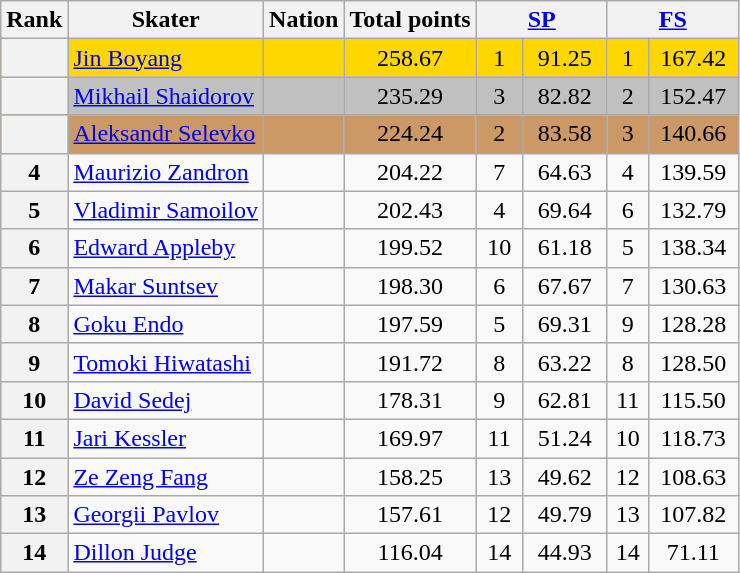<table class="wikitable sortable" style="text-align:left">
<tr>
<th scope="col">Rank</th>
<th scope="col">Skater</th>
<th scope="col">Nation</th>
<th scope="col">Total points</th>
<th scope="col" colspan="2" width="80px"><a href='#'>SP</a></th>
<th scope="col" colspan="2" width="80px"><a href='#'>FS</a></th>
</tr>
<tr bgcolor="gold">
<th scope="row"></th>
<td><a href='#'>Jin Boyang</a></td>
<td></td>
<td align="center">258.67</td>
<td align="center">1</td>
<td align="center">91.25</td>
<td align="center">1</td>
<td align="center">167.42</td>
</tr>
<tr bgcolor="silver">
<th scope="row"></th>
<td><a href='#'>Mikhail Shaidorov</a></td>
<td></td>
<td align="center">235.29</td>
<td align="center">3</td>
<td align="center">82.82</td>
<td align="center">2</td>
<td align="center">152.47</td>
</tr>
<tr bgcolor="cc9966">
<th scope="row"></th>
<td><a href='#'>Aleksandr Selevko</a></td>
<td></td>
<td align="center">224.24</td>
<td align="center">2</td>
<td align="center">83.58</td>
<td align="center">3</td>
<td align="center">140.66</td>
</tr>
<tr>
<th scope="row">4</th>
<td><a href='#'>Maurizio Zandron</a></td>
<td></td>
<td align="center">204.22</td>
<td align="center">7</td>
<td align="center">64.63</td>
<td align="center">4</td>
<td align="center">139.59</td>
</tr>
<tr>
<th scope="row">5</th>
<td><a href='#'>Vladimir Samoilov</a></td>
<td></td>
<td align="center">202.43</td>
<td align="center">4</td>
<td align="center">69.64</td>
<td align="center">6</td>
<td align="center">132.79</td>
</tr>
<tr>
<th scope="row">6</th>
<td><a href='#'>Edward Appleby</a></td>
<td></td>
<td align="center">199.52</td>
<td align="center">10</td>
<td align="center">61.18</td>
<td align="center">5</td>
<td align="center">138.34</td>
</tr>
<tr>
<th scope="row">7</th>
<td><a href='#'>Makar Suntsev</a></td>
<td></td>
<td align="center">198.30</td>
<td align="center">6</td>
<td align="center">67.67</td>
<td align="center">7</td>
<td align="center">130.63</td>
</tr>
<tr>
<th scope="row">8</th>
<td><a href='#'>Goku Endo</a></td>
<td></td>
<td align="center">197.59</td>
<td align="center">5</td>
<td align="center">69.31</td>
<td align="center">9</td>
<td align="center">128.28</td>
</tr>
<tr>
<th scope="row">9</th>
<td><a href='#'>Tomoki Hiwatashi</a></td>
<td></td>
<td align="center">191.72</td>
<td align="center">8</td>
<td align="center">63.22</td>
<td align="center">8</td>
<td align="center">128.50</td>
</tr>
<tr>
<th scope="row">10</th>
<td><a href='#'>David Sedej</a></td>
<td></td>
<td align="center">178.31</td>
<td align="center">9</td>
<td align="center">62.81</td>
<td align="center">11</td>
<td align="center">115.50</td>
</tr>
<tr>
<th scope="row">11</th>
<td><a href='#'>Jari Kessler</a></td>
<td></td>
<td align="center">169.97</td>
<td align="center">11</td>
<td align="center">51.24</td>
<td align="center">10</td>
<td align="center">118.73</td>
</tr>
<tr>
<th scope="row">12</th>
<td><a href='#'>Ze Zeng Fang</a></td>
<td></td>
<td align="center">158.25</td>
<td align="center">13</td>
<td align="center">49.62</td>
<td align="center">12</td>
<td align="center">108.63</td>
</tr>
<tr>
<th scope="row">13</th>
<td><a href='#'>Georgii Pavlov</a></td>
<td></td>
<td align="center">157.61</td>
<td align="center">12</td>
<td align="center">49.79</td>
<td align="center">13</td>
<td align="center">107.82</td>
</tr>
<tr>
<th scope="row">14</th>
<td><a href='#'>Dillon Judge</a></td>
<td></td>
<td align="center">116.04</td>
<td align="center">14</td>
<td align="center">44.93</td>
<td align="center">14</td>
<td align="center">71.11</td>
</tr>
</table>
